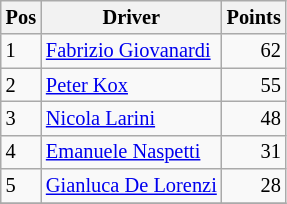<table class="wikitable" style="font-size: 85%;">
<tr>
<th>Pos</th>
<th>Driver</th>
<th>Points</th>
</tr>
<tr>
<td>1</td>
<td> <a href='#'>Fabrizio Giovanardi</a></td>
<td style="text-align:right">62</td>
</tr>
<tr>
<td>2</td>
<td> <a href='#'>Peter Kox</a></td>
<td style="text-align:right">55</td>
</tr>
<tr>
<td>3</td>
<td> <a href='#'>Nicola Larini</a></td>
<td style="text-align:right">48</td>
</tr>
<tr>
<td>4</td>
<td> <a href='#'>Emanuele Naspetti</a></td>
<td style="text-align:right">31</td>
</tr>
<tr>
<td>5</td>
<td> <a href='#'>Gianluca De Lorenzi</a></td>
<td style="text-align:right">28</td>
</tr>
<tr>
</tr>
</table>
